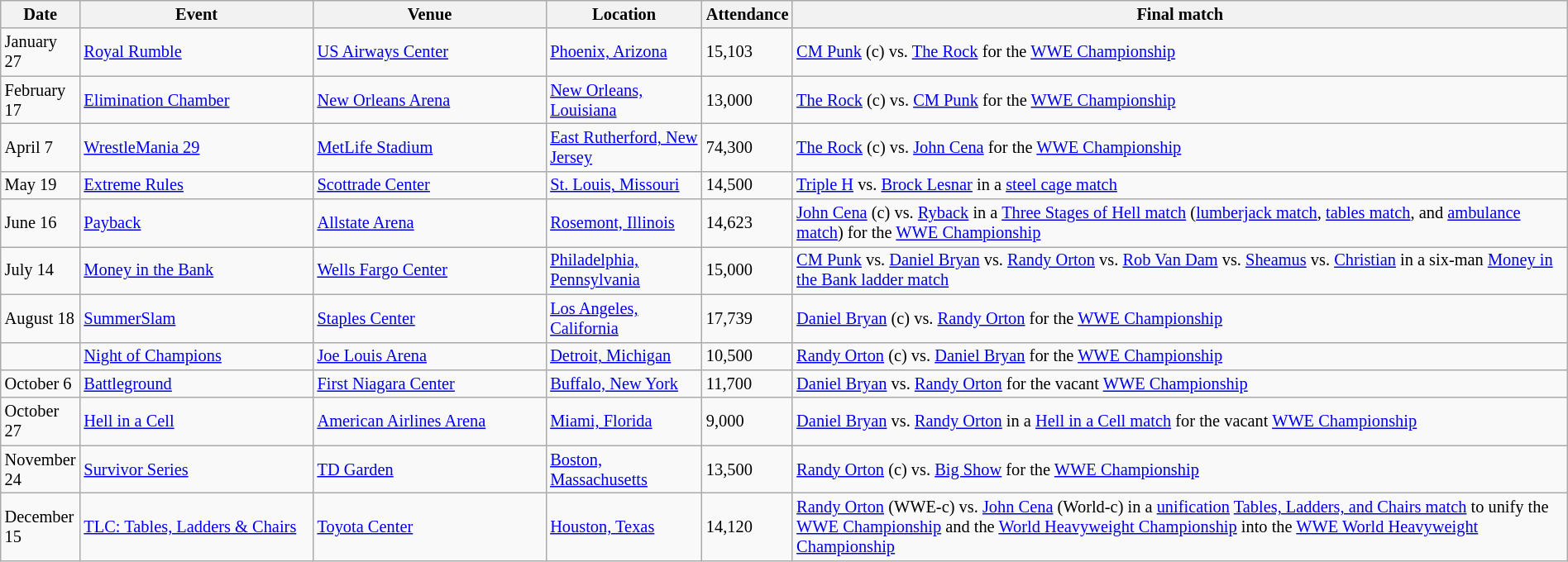<table id="Past_events_2013" class="sortable wikitable succession-box" style="font-size:85%; width:100%">
<tr>
<th scope="col" style="width:5%;">Date</th>
<th scope="col" style="width:15%;">Event</th>
<th scope="col" style="width:15%;">Venue</th>
<th scope="col" style="width:10%;">Location</th>
<th scope="col" style="width:5%;">Attendance</th>
<th scope="col" style="width:50%;">Final match</th>
</tr>
<tr>
<td>January 27</td>
<td><a href='#'>Royal Rumble</a></td>
<td><a href='#'>US Airways Center</a></td>
<td><a href='#'>Phoenix, Arizona</a></td>
<td>15,103</td>
<td><a href='#'>CM Punk</a> (c) vs. <a href='#'>The Rock</a> for the <a href='#'>WWE Championship</a></td>
</tr>
<tr>
<td>February 17</td>
<td><a href='#'>Elimination Chamber</a></td>
<td><a href='#'>New Orleans Arena</a></td>
<td><a href='#'>New Orleans, Louisiana</a></td>
<td>13,000</td>
<td><a href='#'>The Rock</a> (c) vs. <a href='#'>CM Punk</a> for the <a href='#'>WWE Championship</a></td>
</tr>
<tr>
<td>April 7</td>
<td><a href='#'>WrestleMania 29</a></td>
<td><a href='#'>MetLife Stadium</a></td>
<td><a href='#'>East Rutherford, New Jersey</a></td>
<td>74,300</td>
<td><a href='#'>The Rock</a> (c) vs. <a href='#'>John Cena</a> for the <a href='#'>WWE Championship</a></td>
</tr>
<tr>
<td>May 19</td>
<td><a href='#'>Extreme Rules</a></td>
<td><a href='#'>Scottrade Center</a></td>
<td><a href='#'>St. Louis, Missouri</a></td>
<td>14,500</td>
<td><a href='#'>Triple H</a> vs. <a href='#'>Brock Lesnar</a> in a <a href='#'>steel cage match</a></td>
</tr>
<tr>
<td>June 16</td>
<td><a href='#'>Payback</a></td>
<td><a href='#'>Allstate Arena</a></td>
<td><a href='#'>Rosemont, Illinois</a></td>
<td>14,623</td>
<td><a href='#'>John Cena</a> (c) vs. <a href='#'>Ryback</a> in a <a href='#'>Three Stages of Hell match</a> (<a href='#'>lumberjack match</a>, <a href='#'>tables match</a>, and <a href='#'>ambulance match</a>) for the <a href='#'>WWE Championship</a></td>
</tr>
<tr>
<td>July 14</td>
<td><a href='#'>Money in the Bank</a></td>
<td><a href='#'>Wells Fargo Center</a></td>
<td><a href='#'>Philadelphia, Pennsylvania</a></td>
<td>15,000</td>
<td><a href='#'>CM Punk</a> vs. <a href='#'>Daniel Bryan</a> vs. <a href='#'>Randy Orton</a> vs. <a href='#'>Rob Van Dam</a> vs. <a href='#'>Sheamus</a> vs. <a href='#'>Christian</a> in a six-man <a href='#'>Money in the Bank ladder match</a></td>
</tr>
<tr>
<td>August 18</td>
<td><a href='#'>SummerSlam</a></td>
<td><a href='#'>Staples Center</a></td>
<td><a href='#'>Los Angeles, California</a></td>
<td>17,739</td>
<td><a href='#'>Daniel Bryan</a> (c) vs. <a href='#'>Randy Orton</a> for the <a href='#'>WWE Championship</a></td>
</tr>
<tr>
<td></td>
<td><a href='#'>Night of Champions</a></td>
<td><a href='#'>Joe Louis Arena</a></td>
<td><a href='#'>Detroit, Michigan</a></td>
<td>10,500</td>
<td><a href='#'>Randy Orton</a> (c) vs. <a href='#'>Daniel Bryan</a> for the <a href='#'>WWE Championship</a></td>
</tr>
<tr>
<td>October 6</td>
<td><a href='#'>Battleground</a></td>
<td><a href='#'>First Niagara Center</a></td>
<td><a href='#'>Buffalo, New York</a></td>
<td>11,700</td>
<td><a href='#'>Daniel Bryan</a> vs. <a href='#'>Randy Orton</a> for the vacant <a href='#'>WWE Championship</a></td>
</tr>
<tr>
<td>October 27</td>
<td><a href='#'>Hell in a Cell</a></td>
<td><a href='#'>American Airlines Arena</a></td>
<td><a href='#'>Miami, Florida</a></td>
<td>9,000</td>
<td><a href='#'>Daniel Bryan</a> vs. <a href='#'>Randy Orton</a> in a <a href='#'>Hell in a Cell match</a> for the vacant <a href='#'>WWE Championship</a></td>
</tr>
<tr>
<td>November 24</td>
<td><a href='#'>Survivor Series</a></td>
<td><a href='#'>TD Garden</a></td>
<td><a href='#'>Boston, Massachusetts</a></td>
<td>13,500</td>
<td><a href='#'>Randy Orton</a> (c) vs. <a href='#'>Big Show</a> for the <a href='#'>WWE Championship</a></td>
</tr>
<tr>
<td>December 15</td>
<td><a href='#'>TLC: Tables, Ladders & Chairs</a></td>
<td><a href='#'>Toyota Center</a></td>
<td><a href='#'>Houston, Texas</a></td>
<td>14,120</td>
<td><a href='#'>Randy Orton</a> (WWE-c) vs. <a href='#'>John Cena</a> (World-c) in a <a href='#'>unification</a> <a href='#'>Tables, Ladders, and Chairs match</a> to unify the <a href='#'>WWE Championship</a> and the <a href='#'>World Heavyweight Championship</a> into the <a href='#'>WWE World Heavyweight Championship</a></td>
</tr>
</table>
